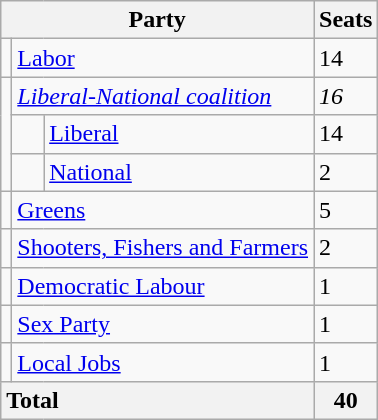<table class="wikitable">
<tr>
<th colspan =3>Party</th>
<th>Seats</th>
</tr>
<tr>
<td></td>
<td colspan =2><a href='#'>Labor</a></td>
<td>14</td>
</tr>
<tr>
<td rowspan =3 ></td>
<td colspan =2><em><a href='#'>Liberal-National coalition</a></em></td>
<td><em>16</em></td>
</tr>
<tr>
<td></td>
<td><a href='#'>Liberal</a></td>
<td>14</td>
</tr>
<tr>
<td></td>
<td><a href='#'>National</a></td>
<td>2</td>
</tr>
<tr>
<td></td>
<td colspan =2><a href='#'>Greens</a></td>
<td>5</td>
</tr>
<tr>
<td></td>
<td colspan =2><a href='#'>Shooters, Fishers and Farmers</a></td>
<td>2</td>
</tr>
<tr>
<td></td>
<td colspan =2><a href='#'>Democratic Labour</a></td>
<td>1 </td>
</tr>
<tr>
<td></td>
<td colspan =2><a href='#'>Sex Party</a></td>
<td>1</td>
</tr>
<tr>
<td></td>
<td colspan =2><a href='#'>Local Jobs</a></td>
<td>1</td>
</tr>
<tr>
<th style="text-align:left;" colspan =3><strong>Total</strong></th>
<th><strong>40</strong></th>
</tr>
</table>
